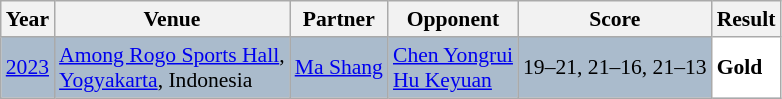<table class="sortable wikitable" style="font-size: 90%;">
<tr>
<th>Year</th>
<th>Venue</th>
<th>Partner</th>
<th>Opponent</th>
<th>Score</th>
<th>Result</th>
</tr>
<tr style="background:#AABBCC">
<td align="center"><a href='#'>2023</a></td>
<td align="left"><a href='#'>Among Rogo Sports Hall</a>,<br><a href='#'>Yogyakarta</a>, Indonesia</td>
<td align="left"> <a href='#'>Ma Shang</a></td>
<td align="left"> <a href='#'>Chen Yongrui</a><br> <a href='#'>Hu Keyuan</a></td>
<td align="left">19–21, 21–16, 21–13</td>
<td style="text-align:left; background:white"> <strong>Gold</strong></td>
</tr>
</table>
